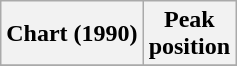<table class="wikitable sortable plainrowheaders" style="text-align:center">
<tr>
<th scope="col">Chart (1990)</th>
<th scope="col">Peak<br> position</th>
</tr>
<tr>
</tr>
</table>
